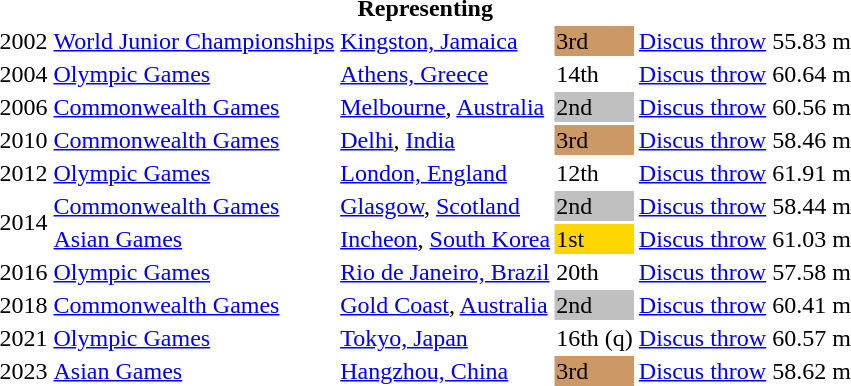<table>
<tr>
<th colspan="6">Representing </th>
</tr>
<tr>
<td>2002</td>
<td><a href='#'>World Junior Championships</a></td>
<td><a href='#'>Kingston, Jamaica</a></td>
<td bgcolor=cc9966>3rd</td>
<td><a href='#'>Discus throw</a></td>
<td>55.83 m</td>
</tr>
<tr>
<td>2004</td>
<td><a href='#'>Olympic Games</a></td>
<td><a href='#'>Athens, Greece</a></td>
<td>14th</td>
<td><a href='#'>Discus throw</a></td>
<td>60.64 m</td>
</tr>
<tr>
<td>2006</td>
<td><a href='#'>Commonwealth Games</a></td>
<td><a href='#'>Melbourne</a>, <a href='#'>Australia</a></td>
<td bgcolor=silver>2nd</td>
<td><a href='#'>Discus throw</a></td>
<td>60.56 m</td>
</tr>
<tr>
<td>2010</td>
<td><a href='#'>Commonwealth Games</a></td>
<td><a href='#'>Delhi</a>, <a href='#'>India</a></td>
<td bgcolor=cc9966>3rd</td>
<td><a href='#'>Discus throw</a></td>
<td>58.46 m</td>
</tr>
<tr>
<td>2012</td>
<td><a href='#'>Olympic Games</a></td>
<td><a href='#'>London, England</a></td>
<td>12th</td>
<td><a href='#'>Discus throw</a></td>
<td>61.91 m</td>
</tr>
<tr>
<td rowspan=2>2014</td>
<td><a href='#'>Commonwealth Games</a></td>
<td><a href='#'>Glasgow</a>, <a href='#'>Scotland</a></td>
<td bgcolor=silver>2nd</td>
<td><a href='#'>Discus throw</a></td>
<td>58.44 m</td>
</tr>
<tr>
<td><a href='#'>Asian Games</a></td>
<td><a href='#'>Incheon</a>, <a href='#'>South Korea</a></td>
<td bgcolor=gold>1st</td>
<td><a href='#'>Discus throw</a></td>
<td>61.03 m</td>
</tr>
<tr>
<td>2016</td>
<td><a href='#'>Olympic Games</a></td>
<td><a href='#'>Rio de Janeiro, Brazil</a></td>
<td>20th</td>
<td><a href='#'>Discus throw</a></td>
<td>57.58 m</td>
</tr>
<tr>
<td>2018</td>
<td><a href='#'>Commonwealth Games</a></td>
<td><a href='#'>Gold Coast</a>, <a href='#'>Australia</a></td>
<td bgcolor=silver>2nd</td>
<td><a href='#'>Discus throw</a></td>
<td>60.41 m</td>
</tr>
<tr>
<td>2021</td>
<td><a href='#'>Olympic Games</a></td>
<td><a href='#'>Tokyo, Japan</a></td>
<td>16th (q)</td>
<td><a href='#'>Discus throw</a></td>
<td>60.57 m</td>
</tr>
<tr>
<td>2023</td>
<td><a href='#'>Asian Games</a></td>
<td><a href='#'>Hangzhou, China</a></td>
<td bgcolor=cc9966>3rd</td>
<td><a href='#'>Discus throw</a></td>
<td>58.62 m</td>
</tr>
</table>
